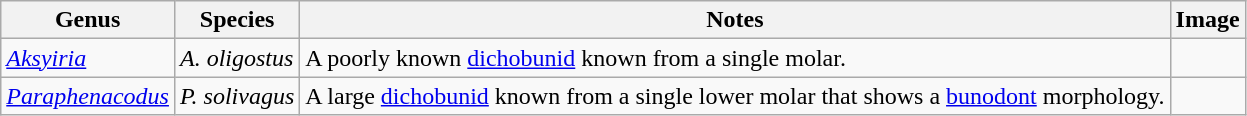<table class="wikitable">
<tr>
<th>Genus</th>
<th>Species</th>
<th>Notes</th>
<th>Image</th>
</tr>
<tr>
<td><em><a href='#'>Aksyiria</a></em></td>
<td><em>A. oligostus</em></td>
<td>A poorly known <a href='#'>dichobunid</a> known from a single molar.</td>
<td></td>
</tr>
<tr>
<td><em><a href='#'>Paraphenacodus</a></em></td>
<td><em>P. solivagus</em></td>
<td>A large <a href='#'>dichobunid</a> known from a single lower molar that shows a <a href='#'>bunodont</a> morphology.</td>
<td></td>
</tr>
</table>
